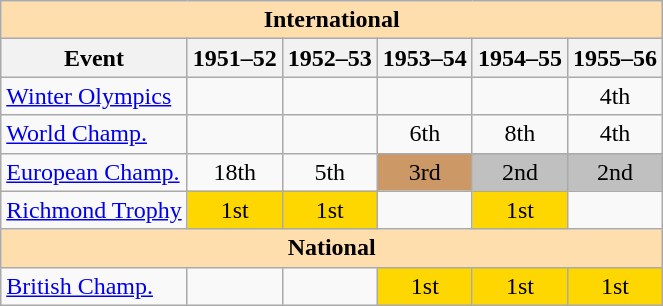<table class="wikitable" style="text-align:center">
<tr>
<th style="background-color: #ffdead; " colspan=6 align=center>International</th>
</tr>
<tr>
<th>Event</th>
<th>1951–52</th>
<th>1952–53</th>
<th>1953–54</th>
<th>1954–55</th>
<th>1955–56</th>
</tr>
<tr>
<td align=left><a href='#'>Winter Olympics</a></td>
<td></td>
<td></td>
<td></td>
<td></td>
<td>4th</td>
</tr>
<tr>
<td align=left><a href='#'>World Champ.</a></td>
<td></td>
<td></td>
<td>6th</td>
<td>8th</td>
<td>4th</td>
</tr>
<tr>
<td align=left><a href='#'>European Champ.</a></td>
<td>18th</td>
<td>5th</td>
<td bgcolor=cc9966>3rd</td>
<td bgcolor=silver>2nd</td>
<td bgcolor=silver>2nd</td>
</tr>
<tr>
<td align=left><a href='#'>Richmond Trophy</a></td>
<td bgcolor=gold>1st</td>
<td bgcolor=gold>1st</td>
<td></td>
<td bgcolor=gold>1st</td>
<td></td>
</tr>
<tr>
<th style="background-color: #ffdead; " colspan=6 align=center>National</th>
</tr>
<tr>
<td align=left><a href='#'>British Champ.</a></td>
<td></td>
<td></td>
<td bgcolor=gold>1st</td>
<td bgcolor=gold>1st</td>
<td bgcolor=gold>1st</td>
</tr>
</table>
